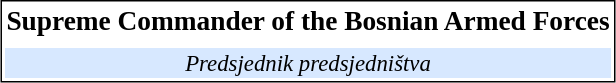<table style="border:1px solid black; background:white; font-size:95%; margin:auto;">
<tr>
<td style="text-align:center;" colspan="3"><big><strong>Supreme Commander of the Bosnian Armed Forces</strong></big></td>
</tr>
<tr align=center>
<td></td>
</tr>
<tr style="text-align:center; background:#d7e8ff;">
<td><em>Predsjednik predsjedništva</em></td>
</tr>
</table>
